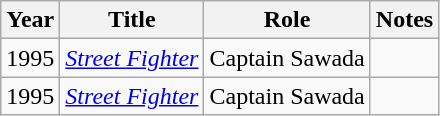<table class="wikitable sortable">
<tr>
<th>Year</th>
<th>Title</th>
<th>Role</th>
<th>Notes</th>
</tr>
<tr>
<td>1995</td>
<td><em><a href='#'>Street Fighter</a></em></td>
<td>Captain Sawada</td>
<td></td>
</tr>
<tr>
<td>1995</td>
<td><em><a href='#'>Street Fighter</a></em></td>
<td>Captain Sawada</td>
<td></td>
</tr>
</table>
